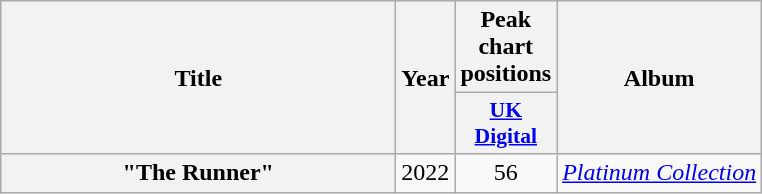<table class="wikitable plainrowheaders" style="text-align:center;" border="1">
<tr>
<th scope="col" rowspan="2" style="width:16em;">Title</th>
<th scope="col" rowspan="2" style="width:2em;">Year</th>
<th scope="col" colspan="1">Peak chart positions</th>
<th scope="col" rowspan="2">Album</th>
</tr>
<tr>
<th scope="col" style="width:3em;font-size:90%;"><a href='#'>UK Digital</a><br></th>
</tr>
<tr>
<th scope="row">"The Runner"</th>
<td>2022</td>
<td>56</td>
<td><em><a href='#'>Platinum Collection</a></em></td>
</tr>
</table>
